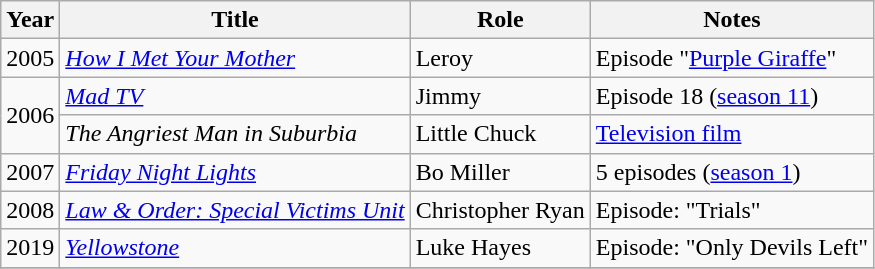<table class="wikitable">
<tr>
<th>Year</th>
<th>Title</th>
<th>Role</th>
<th>Notes</th>
</tr>
<tr>
<td>2005</td>
<td><em><a href='#'>How I Met Your Mother</a></em></td>
<td>Leroy</td>
<td>Episode "<a href='#'>Purple Giraffe</a>"</td>
</tr>
<tr>
<td rowspan="2">2006</td>
<td><em><a href='#'>Mad TV</a></em></td>
<td>Jimmy</td>
<td>Episode 18 (<a href='#'>season 11</a>)</td>
</tr>
<tr>
<td><em>The Angriest Man in Suburbia</em></td>
<td>Little Chuck</td>
<td><a href='#'>Television film</a></td>
</tr>
<tr>
<td>2007</td>
<td><em><a href='#'>Friday Night Lights</a></em></td>
<td>Bo Miller</td>
<td>5 episodes (<a href='#'>season 1</a>)</td>
</tr>
<tr>
<td>2008</td>
<td><em><a href='#'>Law & Order: Special Victims Unit</a></em></td>
<td>Christopher Ryan</td>
<td>Episode: "Trials"</td>
</tr>
<tr>
<td>2019</td>
<td><a href='#'><em>Yellowstone</em></a></td>
<td>Luke Hayes</td>
<td>Episode: "Only Devils Left"</td>
</tr>
<tr>
</tr>
</table>
